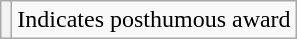<table class="wikitable plainrowheaders">
<tr>
<th scope=row style="text-align:center"></th>
<td>Indicates posthumous award</td>
</tr>
</table>
